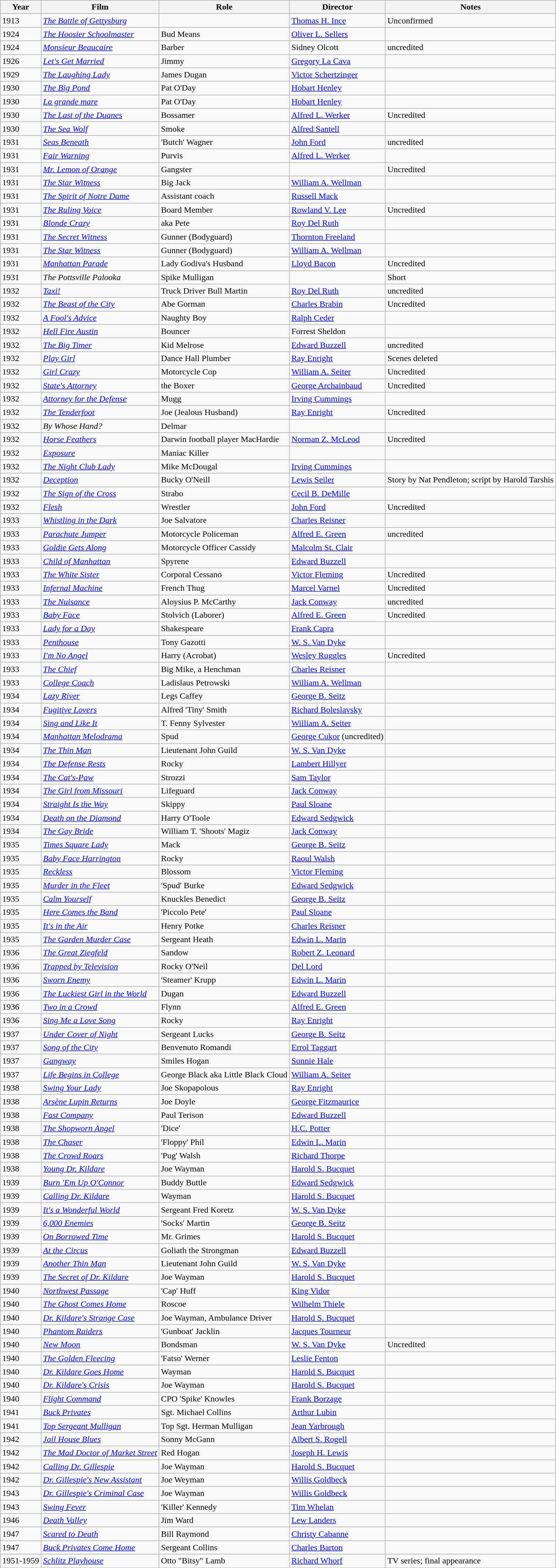<table class="wikitable sortable">
<tr>
<th>Year</th>
<th>Film</th>
<th>Role</th>
<th>Director</th>
<th class="unsortable">Notes</th>
</tr>
<tr>
<td>1913</td>
<td><em><a href='#'>The Battle of Gettysburg</a></em></td>
<td></td>
<td><a href='#'>Thomas H. Ince</a></td>
<td>Unconfirmed</td>
</tr>
<tr>
<td>1924</td>
<td><em><a href='#'>The Hoosier Schoolmaster</a></em></td>
<td>Bud Means</td>
<td><a href='#'>Oliver L. Sellers</a></td>
<td></td>
</tr>
<tr>
<td>1924</td>
<td><em><a href='#'>Monsieur Beaucaire</a></em></td>
<td>Barber</td>
<td>Sidney Olcott</td>
<td>uncredited</td>
</tr>
<tr>
<td>1926</td>
<td><em><a href='#'>Let's Get Married</a></em></td>
<td>Jimmy</td>
<td><a href='#'>Gregory La Cava</a></td>
<td></td>
</tr>
<tr>
<td>1929</td>
<td><em><a href='#'>The Laughing Lady</a></em></td>
<td>James Dugan</td>
<td><a href='#'>Victor Schertzinger</a></td>
<td></td>
</tr>
<tr>
<td>1930</td>
<td><em><a href='#'>The Big Pond</a></em></td>
<td>Pat O'Day</td>
<td><a href='#'>Hobart Henley</a></td>
<td></td>
</tr>
<tr>
<td>1930</td>
<td><em><a href='#'>La grande mare</a></em></td>
<td>Pat O'Day</td>
<td><a href='#'>Hobart Henley</a></td>
<td></td>
</tr>
<tr>
<td>1930</td>
<td><em><a href='#'>The Last of the Duanes</a></em></td>
<td>Bossamer</td>
<td><a href='#'>Alfred L. Werker</a></td>
<td>Uncredited</td>
</tr>
<tr>
<td>1930</td>
<td><em><a href='#'>The Sea Wolf</a></em></td>
<td>Smoke</td>
<td><a href='#'>Alfred Santell</a></td>
<td></td>
</tr>
<tr>
<td>1931</td>
<td><em><a href='#'>Seas Beneath</a></em></td>
<td>'Butch' Wagner</td>
<td><a href='#'>John Ford</a></td>
<td>uncredited</td>
</tr>
<tr>
<td>1931</td>
<td><em><a href='#'>Fair Warning</a></em></td>
<td>Purvis</td>
<td><a href='#'>Alfred L. Werker</a></td>
<td></td>
</tr>
<tr>
<td>1931</td>
<td><em><a href='#'>Mr. Lemon of Orange</a></em></td>
<td>Gangster</td>
<td></td>
<td>Uncredited</td>
</tr>
<tr>
<td>1931</td>
<td><em><a href='#'>The Star Witness</a></em></td>
<td>Big Jack</td>
<td><a href='#'>William A. Wellman</a></td>
<td></td>
</tr>
<tr>
<td>1931</td>
<td><em><a href='#'>The Spirit of Notre Dame</a></em></td>
<td>Assistant coach</td>
<td><a href='#'>Russell Mack</a></td>
<td></td>
</tr>
<tr>
<td>1931</td>
<td><em><a href='#'>The Ruling Voice</a></em></td>
<td>Board Member</td>
<td><a href='#'>Rowland V. Lee</a></td>
<td>Uncredited</td>
</tr>
<tr>
<td>1931</td>
<td><em><a href='#'>Blonde Crazy</a></em></td>
<td>aka Pete</td>
<td><a href='#'>Roy Del Ruth</a></td>
<td></td>
</tr>
<tr>
<td>1931</td>
<td><em><a href='#'>The Secret Witness</a></em></td>
<td>Gunner (Bodyguard)</td>
<td><a href='#'>Thornton Freeland</a></td>
<td></td>
</tr>
<tr>
<td>1931</td>
<td><em><a href='#'>The Star Witness</a></em></td>
<td>Gunner (Bodyguard)</td>
<td><a href='#'>William A. Wellman</a></td>
<td></td>
</tr>
<tr>
<td>1931</td>
<td><em><a href='#'>Manhattan Parade</a></em></td>
<td>Lady Godiva's Husband</td>
<td><a href='#'>Lloyd Bacon</a></td>
<td>Uncredited</td>
</tr>
<tr>
<td>1931</td>
<td><em>The Pottsville Palooka</em></td>
<td>Spike Mulligan</td>
<td></td>
<td>Short</td>
</tr>
<tr>
<td>1932</td>
<td><em><a href='#'>Taxi!</a></em></td>
<td>Truck Driver Bull Martin</td>
<td><a href='#'>Roy Del Ruth</a></td>
<td>uncredited</td>
</tr>
<tr>
<td>1932</td>
<td><em><a href='#'>The Beast of the City</a></em></td>
<td>Abe Gorman</td>
<td><a href='#'>Charles Brabin</a></td>
<td>Uncredited</td>
</tr>
<tr>
<td>1932</td>
<td><em><a href='#'>A Fool's Advice</a></em></td>
<td>Naughty Boy</td>
<td><a href='#'>Ralph Ceder</a></td>
<td></td>
</tr>
<tr>
<td>1932</td>
<td><em><a href='#'>Hell Fire Austin</a></em></td>
<td>Bouncer</td>
<td>Forrest Sheldon</td>
<td></td>
</tr>
<tr>
<td>1932</td>
<td><em><a href='#'>The Big Timer</a></em></td>
<td>Kid Melrose</td>
<td><a href='#'>Edward Buzzell</a></td>
<td>uncredited</td>
</tr>
<tr>
<td>1932</td>
<td><em><a href='#'>Play Girl</a></em></td>
<td>Dance Hall Plumber</td>
<td><a href='#'>Ray Enright</a></td>
<td>Scenes deleted</td>
</tr>
<tr>
<td>1932</td>
<td><em><a href='#'>Girl Crazy</a></em></td>
<td>Motorcycle Cop</td>
<td><a href='#'>William A. Seiter</a></td>
<td>Uncredited</td>
</tr>
<tr>
<td>1932</td>
<td><em><a href='#'>State's Attorney</a></em></td>
<td>the Boxer</td>
<td><a href='#'>George Archainbaud</a></td>
<td>Uncredited</td>
</tr>
<tr>
<td>1932</td>
<td><em><a href='#'>Attorney for the Defense</a></em></td>
<td>Mugg</td>
<td><a href='#'>Irving Cummings</a></td>
<td></td>
</tr>
<tr>
<td>1932</td>
<td><em><a href='#'>The Tenderfoot</a></em></td>
<td>Joe (Jealous Husband)</td>
<td><a href='#'>Ray Enright</a></td>
<td>Uncredited</td>
</tr>
<tr>
<td>1932</td>
<td><em>By Whose Hand?</em></td>
<td>Delmar</td>
<td></td>
<td></td>
</tr>
<tr>
<td>1932</td>
<td><em><a href='#'>Horse Feathers</a></em></td>
<td>Darwin football player MacHardie</td>
<td><a href='#'>Norman Z. McLeod</a></td>
<td>Uncredited</td>
</tr>
<tr>
<td>1932</td>
<td><em><a href='#'>Exposure</a></em></td>
<td>Maniac Killer</td>
<td></td>
<td></td>
</tr>
<tr>
<td>1932</td>
<td><em><a href='#'>The Night Club Lady</a></em></td>
<td>Mike McDougal</td>
<td><a href='#'>Irving Cummings</a></td>
<td></td>
</tr>
<tr>
<td>1932</td>
<td><em><a href='#'>Deception</a></em></td>
<td>Bucky O'Neill</td>
<td><a href='#'>Lewis Seiler</a></td>
<td>Story by Nat Pendleton; script by Harold Tarshis</td>
</tr>
<tr>
<td>1932</td>
<td><em><a href='#'>The Sign of the Cross</a></em></td>
<td>Strabo</td>
<td><a href='#'>Cecil B. DeMille</a></td>
<td></td>
</tr>
<tr>
<td>1932</td>
<td><em><a href='#'>Flesh</a></em></td>
<td>Wrestler</td>
<td><a href='#'>John Ford</a></td>
<td>Uncredited</td>
</tr>
<tr>
<td>1933</td>
<td><em><a href='#'>Whistling in the Dark</a></em></td>
<td>Joe Salvatore</td>
<td><a href='#'>Charles Reisner</a></td>
<td></td>
</tr>
<tr>
<td>1933</td>
<td><em><a href='#'>Parachute Jumper</a></em></td>
<td>Motorcycle Policeman</td>
<td><a href='#'>Alfred E. Green</a></td>
<td>uncredited</td>
</tr>
<tr>
<td>1933</td>
<td><em><a href='#'>Goldie Gets Along</a></em></td>
<td>Motorcycle Officer Cassidy</td>
<td><a href='#'>Malcolm St. Clair</a></td>
<td></td>
</tr>
<tr>
<td>1933</td>
<td><em><a href='#'>Child of Manhattan</a></em></td>
<td>Spyrene</td>
<td><a href='#'>Edward Buzzell</a></td>
<td></td>
</tr>
<tr>
<td>1933</td>
<td><em><a href='#'>The White Sister</a></em></td>
<td>Corporal Cessano</td>
<td><a href='#'>Victor Fleming</a></td>
<td>Uncredited</td>
</tr>
<tr>
<td>1933</td>
<td><em><a href='#'>Infernal Machine</a></em></td>
<td>French Thug</td>
<td><a href='#'>Marcel Varnel</a></td>
<td>Uncredited</td>
</tr>
<tr>
<td>1933</td>
<td><em><a href='#'>The Nuisance</a></em></td>
<td>Aloysius P. McCarthy</td>
<td><a href='#'>Jack Conway</a></td>
<td>uncredited</td>
</tr>
<tr>
<td>1933</td>
<td><em><a href='#'>Baby Face</a></em></td>
<td>Stolvich (Laborer)</td>
<td><a href='#'>Alfred E. Green</a></td>
<td>Uncredited</td>
</tr>
<tr>
<td>1933</td>
<td><em><a href='#'>Lady for a Day</a></em></td>
<td>Shakespeare</td>
<td><a href='#'>Frank Capra</a></td>
<td></td>
</tr>
<tr>
<td>1933</td>
<td><em><a href='#'>Penthouse</a></em></td>
<td>Tony Gazotti</td>
<td><a href='#'>W. S. Van Dyke</a></td>
<td></td>
</tr>
<tr>
<td>1933</td>
<td><em><a href='#'>I'm No Angel</a></em></td>
<td>Harry (Acrobat)</td>
<td><a href='#'>Wesley Ruggles</a></td>
<td>Uncredited</td>
</tr>
<tr>
<td>1933</td>
<td><em><a href='#'>The Chief</a></em></td>
<td>Big Mike, a Henchman</td>
<td><a href='#'>Charles Reisner</a></td>
<td></td>
</tr>
<tr>
<td>1933</td>
<td><em><a href='#'>College Coach</a></em></td>
<td>Ladislaus Petrowski</td>
<td><a href='#'>William A. Wellman</a></td>
<td></td>
</tr>
<tr>
<td>1934</td>
<td><em><a href='#'>Lazy River</a></em></td>
<td>Legs Caffey</td>
<td><a href='#'>George B. Seitz</a></td>
<td></td>
</tr>
<tr>
<td>1934</td>
<td><em><a href='#'>Fugitive Lovers</a></em></td>
<td>Alfred 'Tiny' Smith</td>
<td><a href='#'>Richard Boleslavsky</a></td>
<td></td>
</tr>
<tr>
<td>1934</td>
<td><em><a href='#'>Sing and Like It</a></em></td>
<td>T. Fenny Sylvester</td>
<td><a href='#'>William A. Seiter</a></td>
<td></td>
</tr>
<tr>
<td>1934</td>
<td><em><a href='#'>Manhattan Melodrama</a></em></td>
<td>Spud</td>
<td><a href='#'>George Cukor</a> (uncredited)</td>
<td></td>
</tr>
<tr>
<td>1934</td>
<td><em><a href='#'>The Thin Man</a></em></td>
<td>Lieutenant John Guild</td>
<td><a href='#'>W. S. Van Dyke</a></td>
<td></td>
</tr>
<tr>
<td>1934</td>
<td><em><a href='#'>The Defense Rests</a></em></td>
<td>Rocky</td>
<td><a href='#'>Lambert Hillyer</a></td>
<td></td>
</tr>
<tr>
<td>1934</td>
<td><em><a href='#'>The Cat's-Paw</a></em></td>
<td>Strozzi</td>
<td><a href='#'>Sam Taylor</a></td>
<td></td>
</tr>
<tr>
<td>1934</td>
<td><em><a href='#'>The Girl from Missouri</a></em></td>
<td>Lifeguard</td>
<td><a href='#'>Jack Conway</a></td>
<td></td>
</tr>
<tr>
<td>1934</td>
<td><em><a href='#'>Straight Is the Way</a></em></td>
<td>Skippy</td>
<td><a href='#'>Paul Sloane</a></td>
<td></td>
</tr>
<tr>
<td>1934</td>
<td><em><a href='#'>Death on the Diamond</a></em></td>
<td>Harry O'Toole</td>
<td><a href='#'>Edward Sedgwick</a></td>
<td></td>
</tr>
<tr>
<td>1934</td>
<td><em><a href='#'>The Gay Bride</a></em></td>
<td>William T. 'Shoots' Magiz</td>
<td><a href='#'>Jack Conway</a></td>
<td></td>
</tr>
<tr>
<td>1935</td>
<td><em><a href='#'>Times Square Lady</a></em></td>
<td>Mack</td>
<td><a href='#'>George B. Seitz</a></td>
<td></td>
</tr>
<tr>
<td>1935</td>
<td><em><a href='#'>Baby Face Harrington</a></em></td>
<td>Rocky</td>
<td><a href='#'>Raoul Walsh</a></td>
<td></td>
</tr>
<tr>
<td>1935</td>
<td><em><a href='#'>Reckless</a></em></td>
<td>Blossom</td>
<td><a href='#'>Victor Fleming</a></td>
<td></td>
</tr>
<tr>
<td>1935</td>
<td><em><a href='#'>Murder in the Fleet</a></em></td>
<td>'Spud' Burke</td>
<td><a href='#'>Edward Sedgwick</a></td>
<td></td>
</tr>
<tr>
<td>1935</td>
<td><em><a href='#'>Calm Yourself</a></em></td>
<td>Knuckles Benedict</td>
<td><a href='#'>George B. Seitz</a></td>
<td></td>
</tr>
<tr>
<td>1935</td>
<td><em><a href='#'>Here Comes the Band</a></em></td>
<td>'Piccolo Pete'</td>
<td><a href='#'>Paul Sloane</a></td>
<td></td>
</tr>
<tr>
<td>1935</td>
<td><em><a href='#'>It's in the Air</a></em></td>
<td>Henry Potke</td>
<td><a href='#'>Charles Reisner</a></td>
<td></td>
</tr>
<tr>
<td>1935</td>
<td><em><a href='#'>The Garden Murder Case</a></em></td>
<td>Sergeant Heath</td>
<td><a href='#'>Edwin L. Marin</a></td>
<td></td>
</tr>
<tr>
<td>1936</td>
<td><em><a href='#'>The Great Ziegfeld</a></em></td>
<td>Sandow</td>
<td><a href='#'>Robert Z. Leonard</a></td>
<td></td>
</tr>
<tr>
<td>1936</td>
<td><em><a href='#'>Trapped by Television</a></em></td>
<td>Rocky O'Neil</td>
<td><a href='#'>Del Lord</a></td>
<td></td>
</tr>
<tr>
<td>1936</td>
<td><em><a href='#'>Sworn Enemy</a></em></td>
<td>'Steamer' Krupp</td>
<td><a href='#'>Edwin L. Marin</a></td>
<td></td>
</tr>
<tr>
<td>1936</td>
<td><em><a href='#'>The Luckiest Girl in the World</a></em></td>
<td>Dugan</td>
<td><a href='#'>Edward Buzzell</a></td>
<td></td>
</tr>
<tr>
<td>1936</td>
<td><em><a href='#'>Two in a Crowd</a></em></td>
<td>Flynn</td>
<td><a href='#'>Alfred E. Green</a></td>
<td></td>
</tr>
<tr>
<td>1936</td>
<td><em><a href='#'>Sing Me a Love Song</a></em></td>
<td>Rocky</td>
<td><a href='#'>Ray Enright</a></td>
<td></td>
</tr>
<tr>
<td>1937</td>
<td><em><a href='#'>Under Cover of Night</a></em></td>
<td>Sergeant Lucks</td>
<td><a href='#'>George B. Seitz</a></td>
<td></td>
</tr>
<tr>
<td>1937</td>
<td><em><a href='#'>Song of the City</a></em></td>
<td>Benvenuto Romandi</td>
<td><a href='#'>Errol Taggart</a></td>
<td></td>
</tr>
<tr>
<td>1937</td>
<td><em><a href='#'>Gangway</a></em></td>
<td>Smiles Hogan</td>
<td><a href='#'>Sonnie Hale</a></td>
<td></td>
</tr>
<tr>
<td>1937</td>
<td><em><a href='#'>Life Begins in College</a></em></td>
<td>George Black aka Little Black Cloud</td>
<td><a href='#'>William A. Seiter</a></td>
<td></td>
</tr>
<tr>
<td>1938</td>
<td><em><a href='#'>Swing Your Lady</a></em></td>
<td>Joe Skopapolous</td>
<td><a href='#'>Ray Enright</a></td>
<td></td>
</tr>
<tr>
<td>1938</td>
<td><em><a href='#'>Arsène Lupin Returns</a></em></td>
<td>Joe Doyle</td>
<td><a href='#'>George Fitzmaurice</a></td>
<td></td>
</tr>
<tr>
<td>1938</td>
<td><em><a href='#'>Fast Company</a></em></td>
<td>Paul Terison</td>
<td><a href='#'>Edward Buzzell</a></td>
<td></td>
</tr>
<tr>
<td>1938</td>
<td><em><a href='#'>The Shopworn Angel</a></em></td>
<td>'Dice'</td>
<td><a href='#'>H.C. Potter</a></td>
<td></td>
</tr>
<tr>
<td>1938</td>
<td><em><a href='#'>The Chaser</a></em></td>
<td>'Floppy' Phil</td>
<td><a href='#'>Edwin L. Marin</a></td>
<td></td>
</tr>
<tr>
<td>1938</td>
<td><em><a href='#'>The Crowd Roars</a></em></td>
<td>'Pug' Walsh</td>
<td><a href='#'>Richard Thorpe</a></td>
<td></td>
</tr>
<tr>
<td>1938</td>
<td><em><a href='#'>Young Dr. Kildare</a></em></td>
<td>Joe Wayman</td>
<td><a href='#'>Harold S. Bucquet</a></td>
<td></td>
</tr>
<tr>
<td>1939</td>
<td><em><a href='#'>Burn 'Em Up O'Connor</a></em></td>
<td>Buddy Buttle</td>
<td><a href='#'>Edward Sedgwick</a></td>
<td></td>
</tr>
<tr>
<td>1939</td>
<td><em><a href='#'>Calling Dr. Kildare</a></em></td>
<td>Wayman</td>
<td><a href='#'>Harold S. Bucquet</a></td>
<td></td>
</tr>
<tr>
<td>1939</td>
<td><em><a href='#'>It's a Wonderful World</a></em></td>
<td>Sergeant Fred Koretz</td>
<td><a href='#'>W. S. Van Dyke</a></td>
<td></td>
</tr>
<tr>
<td>1939</td>
<td><em><a href='#'>6,000 Enemies</a></em></td>
<td>'Socks' Martin</td>
<td><a href='#'>George B. Seitz</a></td>
<td></td>
</tr>
<tr>
<td>1939</td>
<td><em><a href='#'>On Borrowed Time</a></em></td>
<td>Mr. Grimes</td>
<td><a href='#'>Harold S. Bucquet</a></td>
<td></td>
</tr>
<tr>
<td>1939</td>
<td><em><a href='#'>At the Circus</a></em></td>
<td>Goliath the Strongman</td>
<td><a href='#'>Edward Buzzell</a></td>
<td></td>
</tr>
<tr>
<td>1939</td>
<td><em><a href='#'>Another Thin Man</a></em></td>
<td>Lieutenant John Guild</td>
<td><a href='#'>W. S. Van Dyke</a></td>
<td></td>
</tr>
<tr>
<td>1939</td>
<td><em><a href='#'>The Secret of Dr. Kildare</a></em></td>
<td>Joe Wayman</td>
<td><a href='#'>Harold S. Bucquet</a></td>
<td></td>
</tr>
<tr>
<td>1940</td>
<td><em><a href='#'>Northwest Passage</a></em></td>
<td>'Cap' Huff</td>
<td><a href='#'>King Vidor</a></td>
<td></td>
</tr>
<tr>
<td>1940</td>
<td><em><a href='#'>The Ghost Comes Home</a></em></td>
<td>Roscoe</td>
<td><a href='#'>Wilhelm Thiele</a></td>
<td></td>
</tr>
<tr>
<td>1940</td>
<td><em><a href='#'>Dr. Kildare's Strange Case</a></em></td>
<td>Joe Wayman, Ambulance Driver</td>
<td><a href='#'>Harold S. Bucquet</a></td>
<td></td>
</tr>
<tr>
<td>1940</td>
<td><em><a href='#'>Phantom Raiders</a></em></td>
<td>'Gunboat' Jacklin</td>
<td><a href='#'>Jacques Tourneur</a></td>
<td></td>
</tr>
<tr>
<td>1940</td>
<td><em><a href='#'>New Moon</a></em></td>
<td>Bondsman</td>
<td><a href='#'>W. S. Van Dyke</a></td>
<td>Uncredited</td>
</tr>
<tr>
<td>1940</td>
<td><em><a href='#'>The Golden Fleecing</a></em></td>
<td>'Fatso' Werner</td>
<td><a href='#'>Leslie Fenton</a></td>
<td></td>
</tr>
<tr>
<td>1940</td>
<td><em><a href='#'>Dr. Kildare Goes Home</a></em></td>
<td>Wayman</td>
<td><a href='#'>Harold S. Bucquet</a></td>
<td></td>
</tr>
<tr>
<td>1940</td>
<td><em><a href='#'>Dr. Kildare's Crisis</a></em></td>
<td>Joe Wayman</td>
<td><a href='#'>Harold S. Bucquet</a></td>
<td></td>
</tr>
<tr>
<td>1940</td>
<td><em><a href='#'>Flight Command</a></em></td>
<td>CPO 'Spike' Knowles</td>
<td><a href='#'>Frank Borzage</a></td>
<td></td>
</tr>
<tr>
<td>1941</td>
<td><em><a href='#'>Buck Privates</a></em></td>
<td>Sgt. Michael Collins</td>
<td><a href='#'>Arthur Lubin</a></td>
<td></td>
</tr>
<tr>
<td>1941</td>
<td><em><a href='#'>Top Sergeant Mulligan</a></em></td>
<td>Top Sgt. Herman Mulligan</td>
<td><a href='#'>Jean Yarbrough</a></td>
<td></td>
</tr>
<tr>
<td>1942</td>
<td><em><a href='#'>Jail House Blues</a></em></td>
<td>Sonny McGann</td>
<td><a href='#'>Albert S. Rogell</a></td>
<td></td>
</tr>
<tr>
<td>1942</td>
<td><em><a href='#'>The Mad Doctor of Market Street</a></em></td>
<td>Red Hogan</td>
<td><a href='#'>Joseph H. Lewis</a></td>
<td></td>
</tr>
<tr>
<td>1942</td>
<td><em><a href='#'>Calling Dr. Gillespie</a></em></td>
<td>Joe Wayman</td>
<td><a href='#'>Harold S. Bucquet</a></td>
<td></td>
</tr>
<tr>
<td>1942</td>
<td><em><a href='#'>Dr. Gillespie's New Assistant</a></em></td>
<td>Joe Weyman</td>
<td><a href='#'>Willis Goldbeck</a></td>
<td></td>
</tr>
<tr>
<td>1943</td>
<td><em><a href='#'>Dr. Gillespie's Criminal Case</a></em></td>
<td>Joe Wayman</td>
<td><a href='#'>Willis Goldbeck</a></td>
<td></td>
</tr>
<tr>
<td>1943</td>
<td><em><a href='#'>Swing Fever</a></em></td>
<td>'Killer' Kennedy</td>
<td><a href='#'>Tim Whelan</a></td>
<td></td>
</tr>
<tr>
<td>1946</td>
<td><em><a href='#'>Death Valley</a></em></td>
<td>Jim Ward</td>
<td><a href='#'>Lew Landers</a></td>
<td></td>
</tr>
<tr>
<td>1947</td>
<td><em><a href='#'>Scared to Death</a></em></td>
<td>Bill Raymond</td>
<td><a href='#'>Christy Cabanne</a></td>
<td></td>
</tr>
<tr>
<td>1947</td>
<td><em><a href='#'>Buck Privates Come Home</a></em></td>
<td>Sergeant Collins</td>
<td><a href='#'>Charles Barton</a></td>
<td></td>
</tr>
<tr>
<td>1951-1959</td>
<td><em><a href='#'>Schlitz Playhouse</a></em></td>
<td>Otto "Bitsy" Lamb</td>
<td><a href='#'>Richard Whorf</a></td>
<td>TV series; final appearance</td>
</tr>
<tr>
</tr>
</table>
